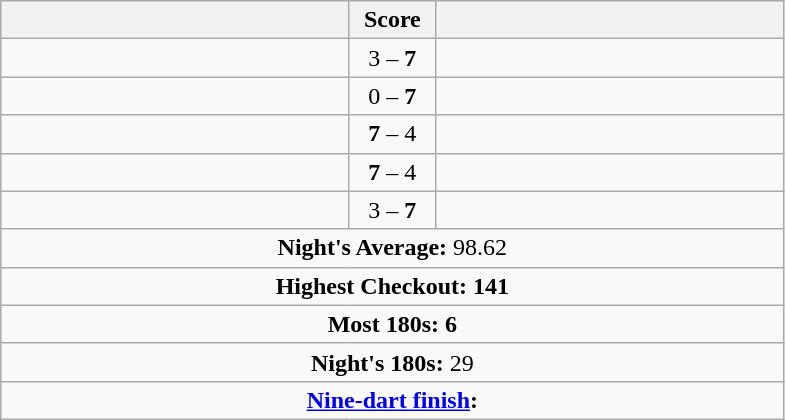<table class=wikitable style="text-align:center">
<tr>
<th width=225></th>
<th width=50>Score</th>
<th width=225></th>
</tr>
<tr align=left>
<td align=right></td>
<td align=center>3 – <strong>7</strong></td>
<td></td>
</tr>
<tr align=left>
<td align=right></td>
<td align=center>0 – <strong>7</strong></td>
<td></td>
</tr>
<tr align=left>
<td align=right></td>
<td align=center><strong>7</strong> – 4</td>
<td></td>
</tr>
<tr align=left>
<td align=right></td>
<td align=center><strong>7</strong> – 4</td>
<td></td>
</tr>
<tr align=left>
<td align=right></td>
<td align=center>3 – <strong>7</strong></td>
<td></td>
</tr>
<tr align=center>
<td colspan="3"><strong>Night's Average:</strong> 98.62</td>
</tr>
<tr align=center>
<td colspan="3"><strong>Highest Checkout:</strong>  <strong>141</strong></td>
</tr>
<tr align=center>
<td colspan="3"><strong>Most 180s:</strong>  <strong>6</strong></td>
</tr>
<tr align=center>
<td colspan="3"><strong>Night's 180s:</strong> 29</td>
</tr>
<tr align=center>
<td colspan="3"><strong><a href='#'>Nine-dart finish</a>:</strong> </td>
</tr>
</table>
